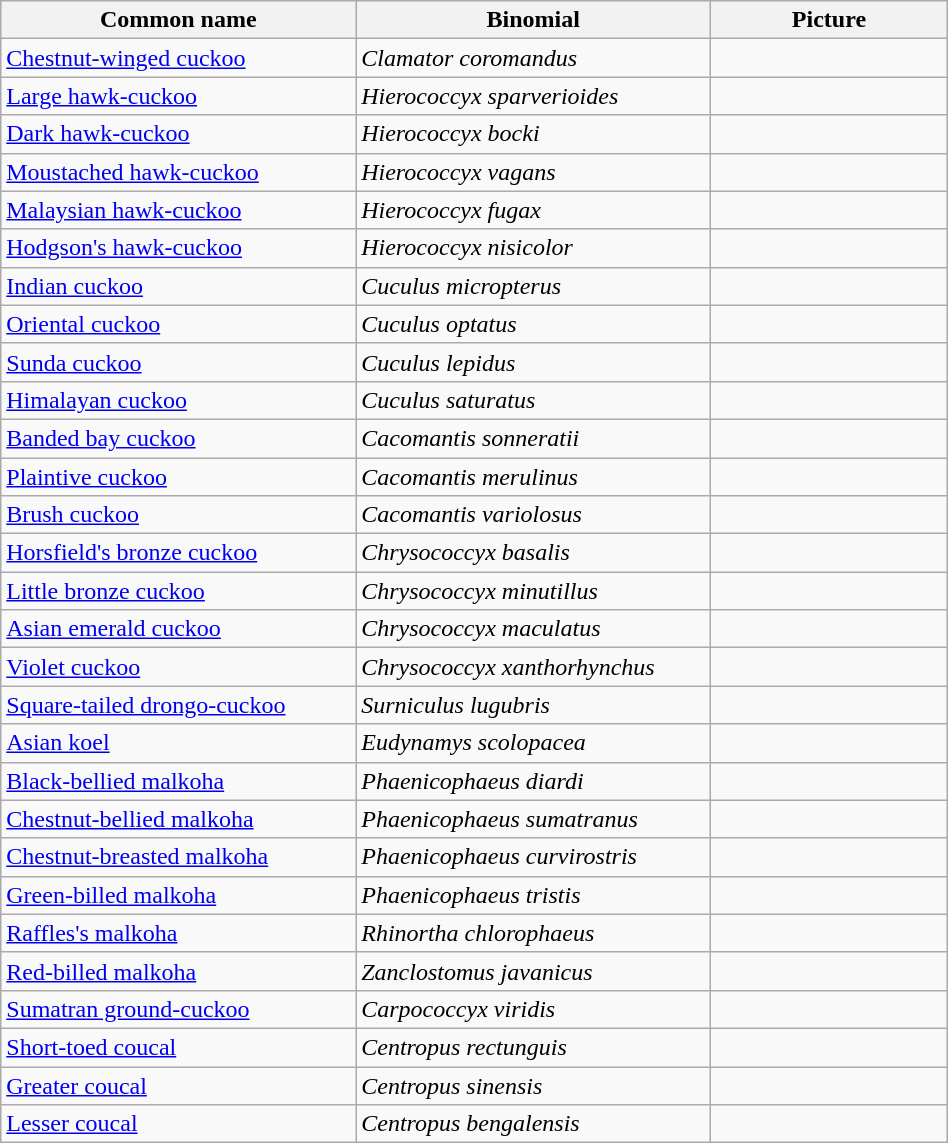<table width=50% class="wikitable">
<tr>
<th width=30%>Common name</th>
<th width=30%>Binomial</th>
<th width=20%>Picture</th>
</tr>
<tr>
<td><a href='#'>Chestnut-winged cuckoo</a></td>
<td><em>Clamator coromandus</em></td>
<td></td>
</tr>
<tr>
<td><a href='#'>Large hawk-cuckoo</a></td>
<td><em>Hierococcyx sparverioides</em></td>
<td></td>
</tr>
<tr>
<td><a href='#'>Dark hawk-cuckoo</a></td>
<td><em>Hierococcyx bocki</em></td>
<td></td>
</tr>
<tr>
<td><a href='#'>Moustached hawk-cuckoo</a></td>
<td><em>Hierococcyx vagans</em></td>
<td></td>
</tr>
<tr>
<td><a href='#'>Malaysian hawk-cuckoo</a></td>
<td><em>Hierococcyx fugax</em></td>
<td></td>
</tr>
<tr>
<td><a href='#'>Hodgson's hawk-cuckoo</a></td>
<td><em>Hierococcyx nisicolor</em></td>
<td></td>
</tr>
<tr>
<td><a href='#'>Indian cuckoo</a></td>
<td><em>Cuculus micropterus</em></td>
<td></td>
</tr>
<tr>
<td><a href='#'>Oriental cuckoo</a></td>
<td><em>Cuculus optatus</em></td>
<td></td>
</tr>
<tr>
<td><a href='#'>Sunda cuckoo</a></td>
<td><em>Cuculus lepidus</em></td>
<td></td>
</tr>
<tr>
<td><a href='#'>Himalayan cuckoo</a></td>
<td><em>Cuculus saturatus</em></td>
<td></td>
</tr>
<tr>
<td><a href='#'>Banded bay cuckoo</a></td>
<td><em>Cacomantis sonneratii</em></td>
<td></td>
</tr>
<tr>
<td><a href='#'>Plaintive cuckoo</a></td>
<td><em>Cacomantis merulinus</em></td>
<td></td>
</tr>
<tr>
<td><a href='#'>Brush cuckoo</a></td>
<td><em>Cacomantis variolosus</em></td>
<td></td>
</tr>
<tr>
<td><a href='#'>Horsfield's bronze cuckoo</a></td>
<td><em>Chrysococcyx basalis</em></td>
<td></td>
</tr>
<tr>
<td><a href='#'>Little bronze cuckoo</a></td>
<td><em>Chrysococcyx minutillus</em></td>
<td></td>
</tr>
<tr>
<td><a href='#'>Asian emerald cuckoo</a></td>
<td><em>Chrysococcyx maculatus</em></td>
<td></td>
</tr>
<tr>
<td><a href='#'>Violet cuckoo</a></td>
<td><em>Chrysococcyx xanthorhynchus</em></td>
<td></td>
</tr>
<tr>
<td><a href='#'>Square-tailed drongo-cuckoo</a></td>
<td><em>Surniculus lugubris</em></td>
<td></td>
</tr>
<tr>
<td><a href='#'>Asian koel</a></td>
<td><em>Eudynamys scolopacea</em></td>
<td></td>
</tr>
<tr>
<td><a href='#'>Black-bellied malkoha</a></td>
<td><em>Phaenicophaeus diardi</em></td>
<td></td>
</tr>
<tr>
<td><a href='#'>Chestnut-bellied malkoha</a></td>
<td><em>Phaenicophaeus sumatranus</em></td>
<td></td>
</tr>
<tr>
<td><a href='#'>Chestnut-breasted malkoha</a></td>
<td><em>Phaenicophaeus curvirostris</em></td>
<td></td>
</tr>
<tr>
<td><a href='#'>Green-billed malkoha</a></td>
<td><em>Phaenicophaeus tristis</em></td>
<td></td>
</tr>
<tr>
<td><a href='#'>Raffles's malkoha</a></td>
<td><em>Rhinortha chlorophaeus</em></td>
<td></td>
</tr>
<tr>
<td><a href='#'>Red-billed malkoha</a></td>
<td><em>Zanclostomus javanicus</em></td>
<td></td>
</tr>
<tr>
<td><a href='#'>Sumatran ground-cuckoo</a></td>
<td><em>Carpococcyx viridis</em></td>
<td></td>
</tr>
<tr>
<td><a href='#'>Short-toed coucal</a></td>
<td><em>Centropus rectunguis</em></td>
<td></td>
</tr>
<tr>
<td><a href='#'>Greater coucal</a></td>
<td><em>Centropus sinensis</em></td>
<td></td>
</tr>
<tr>
<td><a href='#'>Lesser coucal</a></td>
<td><em>Centropus bengalensis</em></td>
<td></td>
</tr>
</table>
